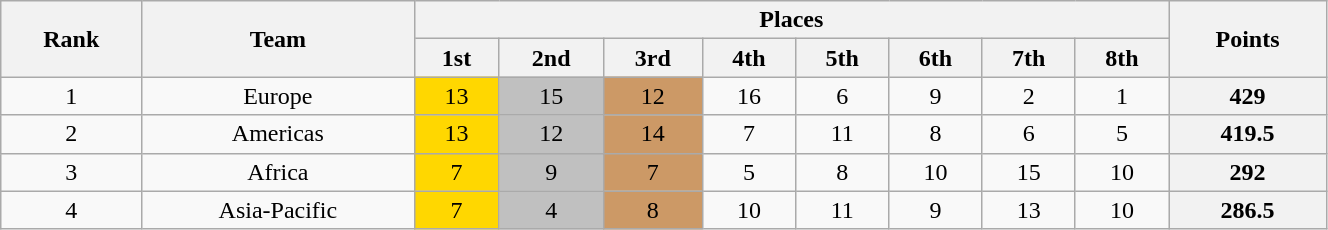<table class="wikitable" style="text-align:center" width=70%>
<tr>
<th rowspan=2>Rank</th>
<th rowspan=2>Team</th>
<th colspan=8>Places</th>
<th rowspan=2>Points</th>
</tr>
<tr>
<th>1st</th>
<th>2nd</th>
<th>3rd</th>
<th>4th</th>
<th>5th</th>
<th>6th</th>
<th>7th</th>
<th>8th</th>
</tr>
<tr>
<td>1</td>
<td>Europe</td>
<td bgcolor=gold>13</td>
<td bgcolor=silver>15</td>
<td bgcolor="cc9966">12</td>
<td>16</td>
<td>6</td>
<td>9</td>
<td>2</td>
<td>1</td>
<th>429</th>
</tr>
<tr>
<td>2</td>
<td>Americas</td>
<td bgcolor=gold>13</td>
<td bgcolor=silver>12</td>
<td bgcolor="cc9966">14</td>
<td>7</td>
<td>11</td>
<td>8</td>
<td>6</td>
<td>5</td>
<th>419.5</th>
</tr>
<tr>
<td>3</td>
<td>Africa</td>
<td bgcolor=gold>7</td>
<td bgcolor=silver>9</td>
<td bgcolor="cc9966">7</td>
<td>5</td>
<td>8</td>
<td>10</td>
<td>15</td>
<td>10</td>
<th>292</th>
</tr>
<tr>
<td>4</td>
<td>Asia-Pacific</td>
<td bgcolor=gold>7</td>
<td bgcolor=silver>4</td>
<td bgcolor="cc9966">8</td>
<td>10</td>
<td>11</td>
<td>9</td>
<td>13</td>
<td>10</td>
<th>286.5</th>
</tr>
</table>
